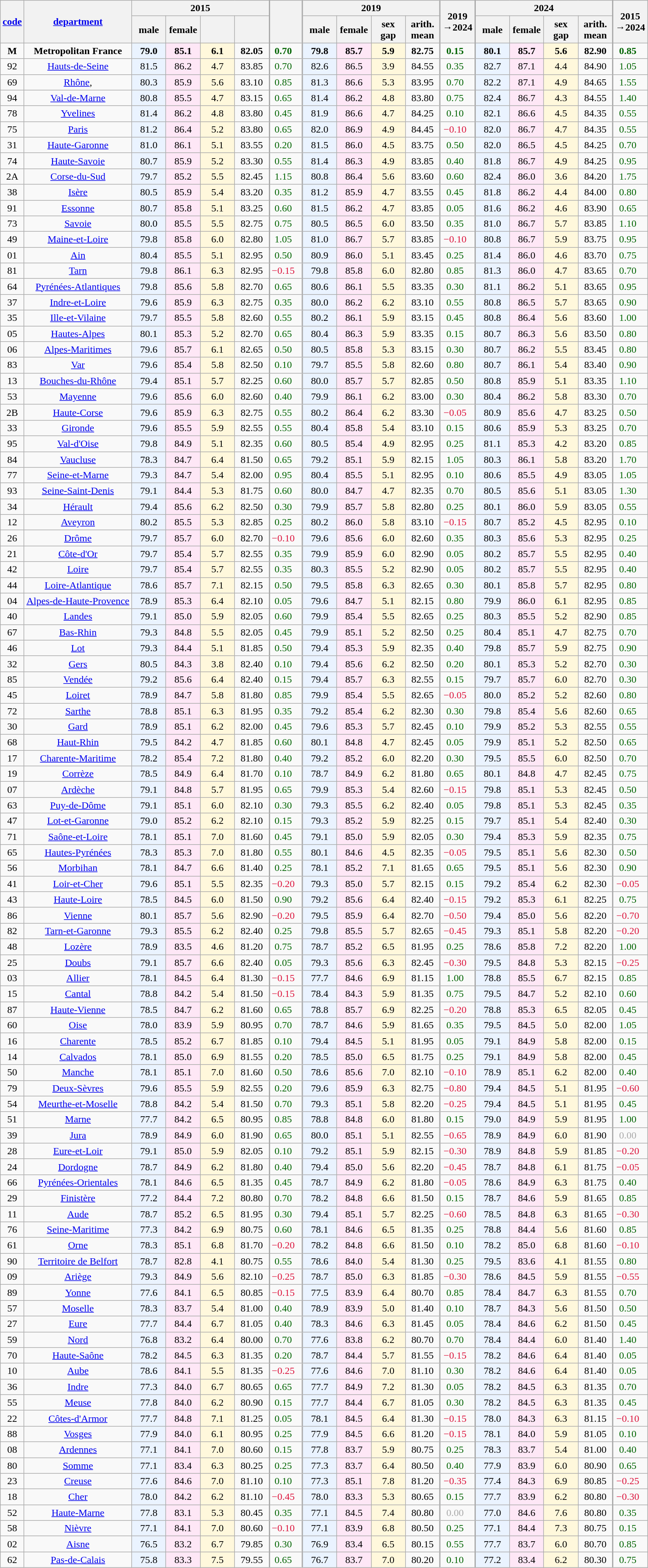<table class="wikitable sortable mw-datatable static-row-numbers sticky-header-multi sort-under col1left col2left col7right col12right col17right" style="text-align:center;">
<tr>
<th rowspan=2 style="vertical-align:middle;"><a href='#'>code</a></th>
<th rowspan=2 style="vertical-align:middle;"><a href='#'>department</a></th>
<th colspan=4>2015</th>
<th rowspan=2 style="vertical-align:middle;border-left-width:2px;"></th>
<th colspan=4 style="border-left-width:2px;">2019</th>
<th rowspan=2 style="vertical-align:middle;border-left-width:2px;">2019<br>→2024</th>
<th colspan=4 style="border-left-width:2px;">2024</th>
<th rowspan=2 style="vertical-align:middle;border-left-width:2px;">2015<br>→2024</th>
</tr>
<tr>
<th style="vertical-align:middle;width:3em;">male</th>
<th style="vertical-align:middle;width:3em;">female</th>
<th style="vertical-align:middle;width:3em;"></th>
<th style="width:3em;"></th>
<th style="vertical-align:middle;width:3em;border-left-width:2px;">male</th>
<th style="vertical-align:middle;width:3em;">female</th>
<th style="vertical-align:middle;width:3em;">sex gap</th>
<th style="width:3em;">arith. mean</th>
<th style="vertical-align:middle;width:3em;border-left-width:2px;">male</th>
<th style="vertical-align:middle;width:3em;">female</th>
<th style="vertical-align:middle;width:3em;">sex gap</th>
<th style="width:3em;">arith. mean</th>
</tr>
<tr class=static-row-header>
<td><strong>M</strong></td>
<td><strong>Metropolitan France</strong></td>
<td style="background:#eaf3ff;"><strong>79.0</strong></td>
<td style="background:#fee7f6;"><strong>85.1</strong></td>
<td style="background:#fff8dc;"><strong>6.1</strong></td>
<td><strong>82.05</strong></td>
<td style="padding-right:1.5ex;color:darkgreen;border-left-width:2px;"><strong>0.70</strong></td>
<td style="background:#eaf3ff;border-left-width:2px;"><strong>79.8</strong></td>
<td style=";background:#fee7f6;"><strong>85.7</strong></td>
<td style="background:#fff8dc;"><strong>5.9</strong></td>
<td><strong>82.75</strong></td>
<td style="padding-right:1.5ex;color:darkgreen;border-left-width:2px;"><strong>0.15</strong></td>
<td style="background:#eaf3ff;border-left-width:2px;"><strong>80.1</strong></td>
<td style="background:#fee7f6;"><strong>85.7</strong></td>
<td style="background:#fff8dc;"><strong>5.6</strong></td>
<td><strong>82.90</strong></td>
<td style="padding-right:1.5ex;color:darkgreen;border-left-width:2px;"><strong>0.85</strong></td>
</tr>
<tr>
<td>92</td>
<td><a href='#'>Hauts-de-Seine</a></td>
<td style="background:#eaf3ff;">81.5</td>
<td style="background:#fee7f6;">86.2</td>
<td style="background:#fff8dc;">4.7</td>
<td>83.85</td>
<td style="padding-right:1.5ex;color:darkgreen;border-left-width:2px;">0.70</td>
<td style="background:#eaf3ff;border-left-width:2px;">82.6</td>
<td style="background:#fee7f6;">86.5</td>
<td style="background:#fff8dc;">3.9</td>
<td>84.55</td>
<td style="padding-right:1.5ex;color:darkgreen;border-left-width:2px;">0.35</td>
<td style="background:#eaf3ff;border-left-width:2px;">82.7</td>
<td style="background:#fee7f6;">87.1</td>
<td style="background:#fff8dc;">4.4</td>
<td>84.90</td>
<td style="padding-right:1.5ex;color:darkgreen;border-left-width:2px;">1.05</td>
</tr>
<tr>
<td>69</td>
<td><a href='#'>Rhône</a>, <a href='#'></a></td>
<td style="background:#eaf3ff;">80.3</td>
<td style="background:#fee7f6;">85.9</td>
<td style="background:#fff8dc;">5.6</td>
<td>83.10</td>
<td style="padding-right:1.5ex;color:darkgreen;border-left-width:2px;">0.85</td>
<td style="background:#eaf3ff;border-left-width:2px;">81.3</td>
<td style="background:#fee7f6;">86.6</td>
<td style="background:#fff8dc;">5.3</td>
<td>83.95</td>
<td style="padding-right:1.5ex;color:darkgreen;border-left-width:2px;">0.70</td>
<td style="background:#eaf3ff;border-left-width:2px;">82.2</td>
<td style="background:#fee7f6;">87.1</td>
<td style="background:#fff8dc;">4.9</td>
<td>84.65</td>
<td style="padding-right:1.5ex;color:darkgreen;border-left-width:2px;">1.55</td>
</tr>
<tr>
<td>94</td>
<td><a href='#'>Val-de-Marne</a></td>
<td style="background:#eaf3ff;">80.8</td>
<td style="background:#fee7f6;">85.5</td>
<td style="background:#fff8dc;">4.7</td>
<td>83.15</td>
<td style="padding-right:1.5ex;color:darkgreen;border-left-width:2px;">0.65</td>
<td style="background:#eaf3ff;border-left-width:2px;">81.4</td>
<td style="background:#fee7f6;">86.2</td>
<td style="background:#fff8dc;">4.8</td>
<td>83.80</td>
<td style="padding-right:1.5ex;color:darkgreen;border-left-width:2px;">0.75</td>
<td style="background:#eaf3ff;border-left-width:2px;">82.4</td>
<td style="background:#fee7f6;">86.7</td>
<td style="background:#fff8dc;">4.3</td>
<td>84.55</td>
<td style="padding-right:1.5ex;color:darkgreen;border-left-width:2px;">1.40</td>
</tr>
<tr>
<td>78</td>
<td><a href='#'>Yvelines</a></td>
<td style="background:#eaf3ff;">81.4</td>
<td style="background:#fee7f6;">86.2</td>
<td style="background:#fff8dc;">4.8</td>
<td>83.80</td>
<td style="padding-right:1.5ex;color:darkgreen;border-left-width:2px;">0.45</td>
<td style="background:#eaf3ff;border-left-width:2px;">81.9</td>
<td style="background:#fee7f6;">86.6</td>
<td style="background:#fff8dc;">4.7</td>
<td>84.25</td>
<td style="padding-right:1.5ex;color:darkgreen;border-left-width:2px;">0.10</td>
<td style="background:#eaf3ff;border-left-width:2px;">82.1</td>
<td style="background:#fee7f6;">86.6</td>
<td style="background:#fff8dc;">4.5</td>
<td>84.35</td>
<td style="padding-right:1.5ex;color:darkgreen;border-left-width:2px;">0.55</td>
</tr>
<tr>
<td>75</td>
<td><a href='#'>Paris</a></td>
<td style="background:#eaf3ff;">81.2</td>
<td style="background:#fee7f6;">86.4</td>
<td style="background:#fff8dc;">5.2</td>
<td>83.80</td>
<td style="padding-right:1.5ex;color:darkgreen;border-left-width:2px;">0.65</td>
<td style="background:#eaf3ff;border-left-width:2px;">82.0</td>
<td style="background:#fee7f6;">86.9</td>
<td style="background:#fff8dc;">4.9</td>
<td>84.45</td>
<td style="padding-right:1.5ex;color:crimson;border-left-width:2px;">−0.10</td>
<td style="background:#eaf3ff;border-left-width:2px;">82.0</td>
<td style="background:#fee7f6;">86.7</td>
<td style="background:#fff8dc;">4.7</td>
<td>84.35</td>
<td style="padding-right:1.5ex;color:darkgreen;border-left-width:2px;">0.55</td>
</tr>
<tr>
<td>31</td>
<td><a href='#'>Haute-Garonne</a></td>
<td style="background:#eaf3ff;">81.0</td>
<td style="background:#fee7f6;">86.1</td>
<td style="background:#fff8dc;">5.1</td>
<td>83.55</td>
<td style="padding-right:1.5ex;color:darkgreen;border-left-width:2px;">0.20</td>
<td style="background:#eaf3ff;border-left-width:2px;">81.5</td>
<td style="background:#fee7f6;">86.0</td>
<td style="background:#fff8dc;">4.5</td>
<td>83.75</td>
<td style="padding-right:1.5ex;color:darkgreen;border-left-width:2px;">0.50</td>
<td style="background:#eaf3ff;border-left-width:2px;">82.0</td>
<td style="background:#fee7f6;">86.5</td>
<td style="background:#fff8dc;">4.5</td>
<td>84.25</td>
<td style="padding-right:1.5ex;color:darkgreen;border-left-width:2px;">0.70</td>
</tr>
<tr>
<td>74</td>
<td><a href='#'>Haute-Savoie</a></td>
<td style="background:#eaf3ff;">80.7</td>
<td style="background:#fee7f6;">85.9</td>
<td style="background:#fff8dc;">5.2</td>
<td>83.30</td>
<td style="padding-right:1.5ex;color:darkgreen;border-left-width:2px;">0.55</td>
<td style="background:#eaf3ff;border-left-width:2px;">81.4</td>
<td style="background:#fee7f6;">86.3</td>
<td style="background:#fff8dc;">4.9</td>
<td>83.85</td>
<td style="padding-right:1.5ex;color:darkgreen;border-left-width:2px;">0.40</td>
<td style="background:#eaf3ff;border-left-width:2px;">81.8</td>
<td style="background:#fee7f6;">86.7</td>
<td style="background:#fff8dc;">4.9</td>
<td>84.25</td>
<td style="padding-right:1.5ex;color:darkgreen;border-left-width:2px;">0.95</td>
</tr>
<tr>
<td>2A</td>
<td><a href='#'>Corse-du-Sud</a></td>
<td style="background:#eaf3ff;">79.7</td>
<td style="background:#fee7f6;">85.2</td>
<td style="background:#fff8dc;">5.5</td>
<td>82.45</td>
<td style="padding-right:1.5ex;color:darkgreen;border-left-width:2px;">1.15</td>
<td style="background:#eaf3ff;border-left-width:2px;">80.8</td>
<td style="background:#fee7f6;">86.4</td>
<td style="background:#fff8dc;">5.6</td>
<td>83.60</td>
<td style="padding-right:1.5ex;color:darkgreen;border-left-width:2px;">0.60</td>
<td style="background:#eaf3ff;border-left-width:2px;">82.4</td>
<td style="background:#fee7f6;">86.0</td>
<td style="background:#fff8dc;">3.6</td>
<td>84.20</td>
<td style="padding-right:1.5ex;color:darkgreen;border-left-width:2px;">1.75</td>
</tr>
<tr>
<td>38</td>
<td><a href='#'>Isère</a></td>
<td style="background:#eaf3ff;">80.5</td>
<td style="background:#fee7f6;">85.9</td>
<td style="background:#fff8dc;">5.4</td>
<td>83.20</td>
<td style="padding-right:1.5ex;color:darkgreen;border-left-width:2px;">0.35</td>
<td style="background:#eaf3ff;border-left-width:2px;">81.2</td>
<td style="background:#fee7f6;">85.9</td>
<td style="background:#fff8dc;">4.7</td>
<td>83.55</td>
<td style="padding-right:1.5ex;color:darkgreen;border-left-width:2px;">0.45</td>
<td style="background:#eaf3ff;border-left-width:2px;">81.8</td>
<td style="background:#fee7f6;">86.2</td>
<td style="background:#fff8dc;">4.4</td>
<td>84.00</td>
<td style="padding-right:1.5ex;color:darkgreen;border-left-width:2px;">0.80</td>
</tr>
<tr>
<td>91</td>
<td><a href='#'>Essonne</a></td>
<td style="background:#eaf3ff;">80.7</td>
<td style="background:#fee7f6;">85.8</td>
<td style="background:#fff8dc;">5.1</td>
<td>83.25</td>
<td style="padding-right:1.5ex;color:darkgreen;border-left-width:2px;">0.60</td>
<td style="background:#eaf3ff;border-left-width:2px;">81.5</td>
<td style="background:#fee7f6;">86.2</td>
<td style="background:#fff8dc;">4.7</td>
<td>83.85</td>
<td style="padding-right:1.5ex;color:darkgreen;border-left-width:2px;">0.05</td>
<td style="background:#eaf3ff;border-left-width:2px;">81.6</td>
<td style="background:#fee7f6;">86.2</td>
<td style="background:#fff8dc;">4.6</td>
<td>83.90</td>
<td style="padding-right:1.5ex;color:darkgreen;border-left-width:2px;">0.65</td>
</tr>
<tr>
<td>73</td>
<td><a href='#'>Savoie</a></td>
<td style="background:#eaf3ff;">80.0</td>
<td style="background:#fee7f6;">85.5</td>
<td style="background:#fff8dc;">5.5</td>
<td>82.75</td>
<td style="padding-right:1.5ex;color:darkgreen;border-left-width:2px;">0.75</td>
<td style="background:#eaf3ff;border-left-width:2px;">80.5</td>
<td style="background:#fee7f6;">86.5</td>
<td style="background:#fff8dc;">6.0</td>
<td>83.50</td>
<td style="padding-right:1.5ex;color:darkgreen;border-left-width:2px;">0.35</td>
<td style="background:#eaf3ff;border-left-width:2px;">81.0</td>
<td style="background:#fee7f6;">86.7</td>
<td style="background:#fff8dc;">5.7</td>
<td>83.85</td>
<td style="padding-right:1.5ex;color:darkgreen;border-left-width:2px;">1.10</td>
</tr>
<tr>
<td>49</td>
<td><a href='#'>Maine-et-Loire</a></td>
<td style="background:#eaf3ff;">79.8</td>
<td style="background:#fee7f6;">85.8</td>
<td style="background:#fff8dc;">6.0</td>
<td>82.80</td>
<td style="padding-right:1.5ex;color:darkgreen;border-left-width:2px;">1.05</td>
<td style="background:#eaf3ff;border-left-width:2px;">81.0</td>
<td style="background:#fee7f6;">86.7</td>
<td style="background:#fff8dc;">5.7</td>
<td>83.85</td>
<td style="padding-right:1.5ex;color:crimson;border-left-width:2px;">−0.10</td>
<td style="background:#eaf3ff;border-left-width:2px;">80.8</td>
<td style="background:#fee7f6;">86.7</td>
<td style="background:#fff8dc;">5.9</td>
<td>83.75</td>
<td style="padding-right:1.5ex;color:darkgreen;border-left-width:2px;">0.95</td>
</tr>
<tr>
<td>01</td>
<td><a href='#'>Ain</a></td>
<td style="background:#eaf3ff;">80.4</td>
<td style="background:#fee7f6;">85.5</td>
<td style="background:#fff8dc;">5.1</td>
<td>82.95</td>
<td style="padding-right:1.5ex;color:darkgreen;border-left-width:2px;">0.50</td>
<td style="background:#eaf3ff;border-left-width:2px;">80.9</td>
<td style="background:#fee7f6;">86.0</td>
<td style="background:#fff8dc;">5.1</td>
<td>83.45</td>
<td style="padding-right:1.5ex;color:darkgreen;border-left-width:2px;">0.25</td>
<td style="background:#eaf3ff;border-left-width:2px;">81.4</td>
<td style="background:#fee7f6;">86.0</td>
<td style="background:#fff8dc;">4.6</td>
<td>83.70</td>
<td style="padding-right:1.5ex;color:darkgreen;border-left-width:2px;">0.75</td>
</tr>
<tr>
<td>81</td>
<td><a href='#'>Tarn</a></td>
<td style="background:#eaf3ff;">79.8</td>
<td style="background:#fee7f6;">86.1</td>
<td style="background:#fff8dc;">6.3</td>
<td>82.95</td>
<td style="padding-right:1.5ex;color:crimson;border-left-width:2px;">−0.15</td>
<td style="background:#eaf3ff;border-left-width:2px;">79.8</td>
<td style="background:#fee7f6;">85.8</td>
<td style="background:#fff8dc;">6.0</td>
<td>82.80</td>
<td style="padding-right:1.5ex;color:darkgreen;border-left-width:2px;">0.85</td>
<td style="background:#eaf3ff;border-left-width:2px;">81.3</td>
<td style="background:#fee7f6;">86.0</td>
<td style="background:#fff8dc;">4.7</td>
<td>83.65</td>
<td style="padding-right:1.5ex;color:darkgreen;border-left-width:2px;">0.70</td>
</tr>
<tr>
<td>64</td>
<td><a href='#'>Pyrénées-Atlantiques</a></td>
<td style="background:#eaf3ff;">79.8</td>
<td style="background:#fee7f6;">85.6</td>
<td style="background:#fff8dc;">5.8</td>
<td>82.70</td>
<td style="padding-right:1.5ex;color:darkgreen;border-left-width:2px;">0.65</td>
<td style="background:#eaf3ff;border-left-width:2px;">80.6</td>
<td style="background:#fee7f6;">86.1</td>
<td style="background:#fff8dc;">5.5</td>
<td>83.35</td>
<td style="padding-right:1.5ex;color:darkgreen;border-left-width:2px;">0.30</td>
<td style="background:#eaf3ff;border-left-width:2px;">81.1</td>
<td style="background:#fee7f6;">86.2</td>
<td style="background:#fff8dc;">5.1</td>
<td>83.65</td>
<td style="padding-right:1.5ex;color:darkgreen;border-left-width:2px;">0.95</td>
</tr>
<tr>
<td>37</td>
<td><a href='#'>Indre-et-Loire</a></td>
<td style="background:#eaf3ff;">79.6</td>
<td style="background:#fee7f6;">85.9</td>
<td style="background:#fff8dc;">6.3</td>
<td>82.75</td>
<td style="padding-right:1.5ex;color:darkgreen;border-left-width:2px;">0.35</td>
<td style="background:#eaf3ff;border-left-width:2px;">80.0</td>
<td style="background:#fee7f6;">86.2</td>
<td style="background:#fff8dc;">6.2</td>
<td>83.10</td>
<td style="padding-right:1.5ex;color:darkgreen;border-left-width:2px;">0.55</td>
<td style="background:#eaf3ff;border-left-width:2px;">80.8</td>
<td style="background:#fee7f6;">86.5</td>
<td style="background:#fff8dc;">5.7</td>
<td>83.65</td>
<td style="padding-right:1.5ex;color:darkgreen;border-left-width:2px;">0.90</td>
</tr>
<tr>
<td>35</td>
<td><a href='#'>Ille-et-Vilaine</a></td>
<td style="background:#eaf3ff;">79.7</td>
<td style="background:#fee7f6;">85.5</td>
<td style="background:#fff8dc;">5.8</td>
<td>82.60</td>
<td style="padding-right:1.5ex;color:darkgreen;border-left-width:2px;">0.55</td>
<td style="background:#eaf3ff;border-left-width:2px;">80.2</td>
<td style="background:#fee7f6;">86.1</td>
<td style="background:#fff8dc;">5.9</td>
<td>83.15</td>
<td style="padding-right:1.5ex;color:darkgreen;border-left-width:2px;">0.45</td>
<td style="background:#eaf3ff;border-left-width:2px;">80.8</td>
<td style="background:#fee7f6;">86.4</td>
<td style="background:#fff8dc;">5.6</td>
<td>83.60</td>
<td style="padding-right:1.5ex;color:darkgreen;border-left-width:2px;">1.00</td>
</tr>
<tr>
<td>05</td>
<td><a href='#'>Hautes-Alpes</a></td>
<td style="background:#eaf3ff;">80.1</td>
<td style="background:#fee7f6;">85.3</td>
<td style="background:#fff8dc;">5.2</td>
<td>82.70</td>
<td style="padding-right:1.5ex;color:darkgreen;border-left-width:2px;">0.65</td>
<td style="background:#eaf3ff;border-left-width:2px;">80.4</td>
<td style="background:#fee7f6;">86.3</td>
<td style="background:#fff8dc;">5.9</td>
<td>83.35</td>
<td style="padding-right:1.5ex;color:darkgreen;border-left-width:2px;">0.15</td>
<td style="background:#eaf3ff;border-left-width:2px;">80.7</td>
<td style="background:#fee7f6;">86.3</td>
<td style="background:#fff8dc;">5.6</td>
<td>83.50</td>
<td style="padding-right:1.5ex;color:darkgreen;border-left-width:2px;">0.80</td>
</tr>
<tr>
<td>06</td>
<td><a href='#'>Alpes-Maritimes</a></td>
<td style="background:#eaf3ff;">79.6</td>
<td style="background:#fee7f6;">85.7</td>
<td style="background:#fff8dc;">6.1</td>
<td>82.65</td>
<td style="padding-right:1.5ex;color:darkgreen;border-left-width:2px;">0.50</td>
<td style="background:#eaf3ff;border-left-width:2px;">80.5</td>
<td style="background:#fee7f6;">85.8</td>
<td style="background:#fff8dc;">5.3</td>
<td>83.15</td>
<td style="padding-right:1.5ex;color:darkgreen;border-left-width:2px;">0.30</td>
<td style="background:#eaf3ff;border-left-width:2px;">80.7</td>
<td style="background:#fee7f6;">86.2</td>
<td style="background:#fff8dc;">5.5</td>
<td>83.45</td>
<td style="padding-right:1.5ex;color:darkgreen;border-left-width:2px;">0.80</td>
</tr>
<tr>
<td>83</td>
<td><a href='#'>Var</a></td>
<td style="background:#eaf3ff;">79.6</td>
<td style="background:#fee7f6;">85.4</td>
<td style="background:#fff8dc;">5.8</td>
<td>82.50</td>
<td style="padding-right:1.5ex;color:darkgreen;border-left-width:2px;">0.10</td>
<td style="background:#eaf3ff;border-left-width:2px;">79.7</td>
<td style="background:#fee7f6;">85.5</td>
<td style="background:#fff8dc;">5.8</td>
<td>82.60</td>
<td style="padding-right:1.5ex;color:darkgreen;border-left-width:2px;">0.80</td>
<td style="background:#eaf3ff;border-left-width:2px;">80.7</td>
<td style="background:#fee7f6;">86.1</td>
<td style="background:#fff8dc;">5.4</td>
<td>83.40</td>
<td style="padding-right:1.5ex;color:darkgreen;border-left-width:2px;">0.90</td>
</tr>
<tr>
<td>13</td>
<td><a href='#'>Bouches-du-Rhône</a></td>
<td style="background:#eaf3ff;">79.4</td>
<td style="background:#fee7f6;">85.1</td>
<td style="background:#fff8dc;">5.7</td>
<td>82.25</td>
<td style="padding-right:1.5ex;color:darkgreen;border-left-width:2px;">0.60</td>
<td style="background:#eaf3ff;border-left-width:2px;">80.0</td>
<td style="background:#fee7f6;">85.7</td>
<td style="background:#fff8dc;">5.7</td>
<td>82.85</td>
<td style="padding-right:1.5ex;color:darkgreen;border-left-width:2px;">0.50</td>
<td style="background:#eaf3ff;border-left-width:2px;">80.8</td>
<td style="background:#fee7f6;">85.9</td>
<td style="background:#fff8dc;">5.1</td>
<td>83.35</td>
<td style="padding-right:1.5ex;color:darkgreen;border-left-width:2px;">1.10</td>
</tr>
<tr>
<td>53</td>
<td><a href='#'>Mayenne</a></td>
<td style="background:#eaf3ff;">79.6</td>
<td style="background:#fee7f6;">85.6</td>
<td style="background:#fff8dc;">6.0</td>
<td>82.60</td>
<td style="padding-right:1.5ex;color:darkgreen;border-left-width:2px;">0.40</td>
<td style="background:#eaf3ff;border-left-width:2px;">79.9</td>
<td style="background:#fee7f6;">86.1</td>
<td style="background:#fff8dc;">6.2</td>
<td>83.00</td>
<td style="padding-right:1.5ex;color:darkgreen;border-left-width:2px;">0.30</td>
<td style="background:#eaf3ff;border-left-width:2px;">80.4</td>
<td style="background:#fee7f6;">86.2</td>
<td style="background:#fff8dc;">5.8</td>
<td>83.30</td>
<td style="padding-right:1.5ex;color:darkgreen;border-left-width:2px;">0.70</td>
</tr>
<tr>
<td>2B</td>
<td><a href='#'>Haute-Corse</a></td>
<td style="background:#eaf3ff;">79.6</td>
<td style="background:#fee7f6;">85.9</td>
<td style="background:#fff8dc;">6.3</td>
<td>82.75</td>
<td style="padding-right:1.5ex;color:darkgreen;border-left-width:2px;">0.55</td>
<td style="background:#eaf3ff;border-left-width:2px;">80.2</td>
<td style="background:#fee7f6;">86.4</td>
<td style="background:#fff8dc;">6.2</td>
<td>83.30</td>
<td style="padding-right:1.5ex;color:crimson;border-left-width:2px;">−0.05</td>
<td style="background:#eaf3ff;border-left-width:2px;">80.9</td>
<td style="background:#fee7f6;">85.6</td>
<td style="background:#fff8dc;">4.7</td>
<td>83.25</td>
<td style="padding-right:1.5ex;color:darkgreen;border-left-width:2px;">0.50</td>
</tr>
<tr>
<td>33</td>
<td><a href='#'>Gironde</a></td>
<td style="background:#eaf3ff;">79.6</td>
<td style="background:#fee7f6;">85.5</td>
<td style="background:#fff8dc;">5.9</td>
<td>82.55</td>
<td style="padding-right:1.5ex;color:darkgreen;border-left-width:2px;">0.55</td>
<td style="background:#eaf3ff;border-left-width:2px;">80.4</td>
<td style="background:#fee7f6;">85.8</td>
<td style="background:#fff8dc;">5.4</td>
<td>83.10</td>
<td style="padding-right:1.5ex;color:darkgreen;border-left-width:2px;">0.15</td>
<td style="background:#eaf3ff;border-left-width:2px;">80.6</td>
<td style="background:#fee7f6;">85.9</td>
<td style="background:#fff8dc;">5.3</td>
<td>83.25</td>
<td style="padding-right:1.5ex;color:darkgreen;border-left-width:2px;">0.70</td>
</tr>
<tr>
<td>95</td>
<td><a href='#'>Val-d'Oise</a></td>
<td style="background:#eaf3ff;">79.8</td>
<td style="background:#fee7f6;">84.9</td>
<td style="background:#fff8dc;">5.1</td>
<td>82.35</td>
<td style="padding-right:1.5ex;color:darkgreen;border-left-width:2px;">0.60</td>
<td style="background:#eaf3ff;border-left-width:2px;">80.5</td>
<td style="background:#fee7f6;">85.4</td>
<td style="background:#fff8dc;">4.9</td>
<td>82.95</td>
<td style="padding-right:1.5ex;color:darkgreen;border-left-width:2px;">0.25</td>
<td style="background:#eaf3ff;border-left-width:2px;">81.1</td>
<td style="background:#fee7f6;">85.3</td>
<td style="background:#fff8dc;">4.2</td>
<td>83.20</td>
<td style="padding-right:1.5ex;color:darkgreen;border-left-width:2px;">0.85</td>
</tr>
<tr>
<td>84</td>
<td><a href='#'>Vaucluse</a></td>
<td style="background:#eaf3ff;">78.3</td>
<td style="background:#fee7f6;">84.7</td>
<td style="background:#fff8dc;">6.4</td>
<td>81.50</td>
<td style="padding-right:1.5ex;color:darkgreen;border-left-width:2px;">0.65</td>
<td style="background:#eaf3ff;border-left-width:2px;">79.2</td>
<td style="background:#fee7f6;">85.1</td>
<td style="background:#fff8dc;">5.9</td>
<td>82.15</td>
<td style="padding-right:1.5ex;color:darkgreen;border-left-width:2px;">1.05</td>
<td style="background:#eaf3ff;border-left-width:2px;">80.3</td>
<td style="background:#fee7f6;">86.1</td>
<td style="background:#fff8dc;">5.8</td>
<td>83.20</td>
<td style="padding-right:1.5ex;color:darkgreen;border-left-width:2px;">1.70</td>
</tr>
<tr>
<td>77</td>
<td><a href='#'>Seine-et-Marne</a></td>
<td style="background:#eaf3ff;">79.3</td>
<td style="background:#fee7f6;">84.7</td>
<td style="background:#fff8dc;">5.4</td>
<td>82.00</td>
<td style="padding-right:1.5ex;color:darkgreen;border-left-width:2px;">0.95</td>
<td style="background:#eaf3ff;border-left-width:2px;">80.4</td>
<td style="background:#fee7f6;">85.5</td>
<td style="background:#fff8dc;">5.1</td>
<td>82.95</td>
<td style="padding-right:1.5ex;color:darkgreen;border-left-width:2px;">0.10</td>
<td style="background:#eaf3ff;border-left-width:2px;">80.6</td>
<td style="background:#fee7f6;">85.5</td>
<td style="background:#fff8dc;">4.9</td>
<td>83.05</td>
<td style="padding-right:1.5ex;color:darkgreen;border-left-width:2px;">1.05</td>
</tr>
<tr>
<td>93</td>
<td><a href='#'>Seine-Saint-Denis</a></td>
<td style="background:#eaf3ff;">79.1</td>
<td style="background:#fee7f6;">84.4</td>
<td style="background:#fff8dc;">5.3</td>
<td>81.75</td>
<td style="padding-right:1.5ex;color:darkgreen;border-left-width:2px;">0.60</td>
<td style="background:#eaf3ff;border-left-width:2px;">80.0</td>
<td style="background:#fee7f6;">84.7</td>
<td style="background:#fff8dc;">4.7</td>
<td>82.35</td>
<td style="padding-right:1.5ex;color:darkgreen;border-left-width:2px;">0.70</td>
<td style="background:#eaf3ff;border-left-width:2px;">80.5</td>
<td style="background:#fee7f6;">85.6</td>
<td style="background:#fff8dc;">5.1</td>
<td>83.05</td>
<td style="padding-right:1.5ex;color:darkgreen;border-left-width:2px;">1.30</td>
</tr>
<tr>
<td>34</td>
<td><a href='#'>Hérault</a></td>
<td style="background:#eaf3ff;">79.4</td>
<td style="background:#fee7f6;">85.6</td>
<td style="background:#fff8dc;">6.2</td>
<td>82.50</td>
<td style="padding-right:1.5ex;color:darkgreen;border-left-width:2px;">0.30</td>
<td style="background:#eaf3ff;border-left-width:2px;">79.9</td>
<td style="background:#fee7f6;">85.7</td>
<td style="background:#fff8dc;">5.8</td>
<td>82.80</td>
<td style="padding-right:1.5ex;color:darkgreen;border-left-width:2px;">0.25</td>
<td style="background:#eaf3ff;border-left-width:2px;">80.1</td>
<td style="background:#fee7f6;">86.0</td>
<td style="background:#fff8dc;">5.9</td>
<td>83.05</td>
<td style="padding-right:1.5ex;color:darkgreen;border-left-width:2px;">0.55</td>
</tr>
<tr>
<td>12</td>
<td><a href='#'>Aveyron</a></td>
<td style="background:#eaf3ff;">80.2</td>
<td style="background:#fee7f6;">85.5</td>
<td style="background:#fff8dc;">5.3</td>
<td>82.85</td>
<td style="padding-right:1.5ex;color:darkgreen;border-left-width:2px;">0.25</td>
<td style="background:#eaf3ff;border-left-width:2px;">80.2</td>
<td style="background:#fee7f6;">86.0</td>
<td style="background:#fff8dc;">5.8</td>
<td>83.10</td>
<td style="padding-right:1.5ex;color:crimson;border-left-width:2px;">−0.15</td>
<td style="background:#eaf3ff;border-left-width:2px;">80.7</td>
<td style="background:#fee7f6;">85.2</td>
<td style="background:#fff8dc;">4.5</td>
<td>82.95</td>
<td style="padding-right:1.5ex;color:darkgreen;border-left-width:2px;">0.10</td>
</tr>
<tr>
<td>26</td>
<td><a href='#'>Drôme</a></td>
<td style="background:#eaf3ff;">79.7</td>
<td style="background:#fee7f6;">85.7</td>
<td style="background:#fff8dc;">6.0</td>
<td>82.70</td>
<td style="padding-right:1.5ex;color:crimson;border-left-width:2px;">−0.10</td>
<td style="background:#eaf3ff;border-left-width:2px;">79.6</td>
<td style="background:#fee7f6;">85.6</td>
<td style="background:#fff8dc;">6.0</td>
<td>82.60</td>
<td style="padding-right:1.5ex;color:darkgreen;border-left-width:2px;">0.35</td>
<td style="background:#eaf3ff;border-left-width:2px;">80.3</td>
<td style="background:#fee7f6;">85.6</td>
<td style="background:#fff8dc;">5.3</td>
<td>82.95</td>
<td style="padding-right:1.5ex;color:darkgreen;border-left-width:2px;">0.25</td>
</tr>
<tr>
<td>21</td>
<td><a href='#'>Côte-d'Or</a></td>
<td style="background:#eaf3ff;">79.7</td>
<td style="background:#fee7f6;">85.4</td>
<td style="background:#fff8dc;">5.7</td>
<td>82.55</td>
<td style="padding-right:1.5ex;color:darkgreen;border-left-width:2px;">0.35</td>
<td style="background:#eaf3ff;border-left-width:2px;">79.9</td>
<td style="background:#fee7f6;">85.9</td>
<td style="background:#fff8dc;">6.0</td>
<td>82.90</td>
<td style="padding-right:1.5ex;color:darkgreen;border-left-width:2px;">0.05</td>
<td style="background:#eaf3ff;border-left-width:2px;">80.2</td>
<td style="background:#fee7f6;">85.7</td>
<td style="background:#fff8dc;">5.5</td>
<td>82.95</td>
<td style="padding-right:1.5ex;color:darkgreen;border-left-width:2px;">0.40</td>
</tr>
<tr>
<td>42</td>
<td><a href='#'>Loire</a></td>
<td style="background:#eaf3ff;">79.7</td>
<td style="background:#fee7f6;">85.4</td>
<td style="background:#fff8dc;">5.7</td>
<td>82.55</td>
<td style="padding-right:1.5ex;color:darkgreen;border-left-width:2px;">0.35</td>
<td style="background:#eaf3ff;border-left-width:2px;">80.3</td>
<td style="background:#fee7f6;">85.5</td>
<td style="background:#fff8dc;">5.2</td>
<td>82.90</td>
<td style="padding-right:1.5ex;color:darkgreen;border-left-width:2px;">0.05</td>
<td style="background:#eaf3ff;border-left-width:2px;">80.2</td>
<td style="background:#fee7f6;">85.7</td>
<td style="background:#fff8dc;">5.5</td>
<td>82.95</td>
<td style="padding-right:1.5ex;color:darkgreen;border-left-width:2px;">0.40</td>
</tr>
<tr>
<td>44</td>
<td><a href='#'>Loire-Atlantique</a></td>
<td style="background:#eaf3ff;">78.6</td>
<td style="background:#fee7f6;">85.7</td>
<td style="background:#fff8dc;">7.1</td>
<td>82.15</td>
<td style="padding-right:1.5ex;color:darkgreen;border-left-width:2px;">0.50</td>
<td style="background:#eaf3ff;border-left-width:2px;">79.5</td>
<td style="background:#fee7f6;">85.8</td>
<td style="background:#fff8dc;">6.3</td>
<td>82.65</td>
<td style="padding-right:1.5ex;color:darkgreen;border-left-width:2px;">0.30</td>
<td style="background:#eaf3ff;border-left-width:2px;">80.1</td>
<td style="background:#fee7f6;">85.8</td>
<td style="background:#fff8dc;">5.7</td>
<td>82.95</td>
<td style="padding-right:1.5ex;color:darkgreen;border-left-width:2px;">0.80</td>
</tr>
<tr>
<td>04</td>
<td><a href='#'>Alpes-de-Haute-Provence</a></td>
<td style="background:#eaf3ff;">78.9</td>
<td style="background:#fee7f6;">85.3</td>
<td style="background:#fff8dc;">6.4</td>
<td>82.10</td>
<td style="padding-right:1.5ex;color:darkgreen;border-left-width:2px;">0.05</td>
<td style="background:#eaf3ff;border-left-width:2px;">79.6</td>
<td style="background:#fee7f6;">84.7</td>
<td style="background:#fff8dc;">5.1</td>
<td>82.15</td>
<td style="padding-right:1.5ex;color:darkgreen;border-left-width:2px;">0.80</td>
<td style="background:#eaf3ff;border-left-width:2px;">79.9</td>
<td style="background:#fee7f6;">86.0</td>
<td style="background:#fff8dc;">6.1</td>
<td>82.95</td>
<td style="padding-right:1.5ex;color:darkgreen;border-left-width:2px;">0.85</td>
</tr>
<tr>
<td>40</td>
<td><a href='#'>Landes</a></td>
<td style="background:#eaf3ff;">79.1</td>
<td style="background:#fee7f6;">85.0</td>
<td style="background:#fff8dc;">5.9</td>
<td>82.05</td>
<td style="padding-right:1.5ex;color:darkgreen;border-left-width:2px;">0.60</td>
<td style="background:#eaf3ff;border-left-width:2px;">79.9</td>
<td style="background:#fee7f6;">85.4</td>
<td style="background:#fff8dc;">5.5</td>
<td>82.65</td>
<td style="padding-right:1.5ex;color:darkgreen;border-left-width:2px;">0.25</td>
<td style="background:#eaf3ff;border-left-width:2px;">80.3</td>
<td style="background:#fee7f6;">85.5</td>
<td style="background:#fff8dc;">5.2</td>
<td>82.90</td>
<td style="padding-right:1.5ex;color:darkgreen;border-left-width:2px;">0.85</td>
</tr>
<tr>
<td>67</td>
<td><a href='#'>Bas-Rhin</a></td>
<td style="background:#eaf3ff;">79.3</td>
<td style="background:#fee7f6;">84.8</td>
<td style="background:#fff8dc;">5.5</td>
<td>82.05</td>
<td style="padding-right:1.5ex;color:darkgreen;border-left-width:2px;">0.45</td>
<td style="background:#eaf3ff;border-left-width:2px;">79.9</td>
<td style="background:#fee7f6;">85.1</td>
<td style="background:#fff8dc;">5.2</td>
<td>82.50</td>
<td style="padding-right:1.5ex;color:darkgreen;border-left-width:2px;">0.25</td>
<td style="background:#eaf3ff;border-left-width:2px;">80.4</td>
<td style="background:#fee7f6;">85.1</td>
<td style="background:#fff8dc;">4.7</td>
<td>82.75</td>
<td style="padding-right:1.5ex;color:darkgreen;border-left-width:2px;">0.70</td>
</tr>
<tr>
<td>46</td>
<td><a href='#'>Lot</a></td>
<td style="background:#eaf3ff;">79.3</td>
<td style="background:#fee7f6;">84.4</td>
<td style="background:#fff8dc;">5.1</td>
<td>81.85</td>
<td style="padding-right:1.5ex;color:darkgreen;border-left-width:2px;">0.50</td>
<td style="background:#eaf3ff;border-left-width:2px;">79.4</td>
<td style="background:#fee7f6;">85.3</td>
<td style="background:#fff8dc;">5.9</td>
<td>82.35</td>
<td style="padding-right:1.5ex;color:darkgreen;border-left-width:2px;">0.40</td>
<td style="background:#eaf3ff;border-left-width:2px;">79.8</td>
<td style="background:#fee7f6;">85.7</td>
<td style="background:#fff8dc;">5.9</td>
<td>82.75</td>
<td style="padding-right:1.5ex;color:darkgreen;border-left-width:2px;">0.90</td>
</tr>
<tr>
<td>32</td>
<td><a href='#'>Gers</a></td>
<td style="background:#eaf3ff;">80.5</td>
<td style="background:#fee7f6;">84.3</td>
<td style="background:#fff8dc;">3.8</td>
<td>82.40</td>
<td style="padding-right:1.5ex;color:darkgreen;border-left-width:2px;">0.10</td>
<td style="background:#eaf3ff;border-left-width:2px;">79.4</td>
<td style="background:#fee7f6;">85.6</td>
<td style="background:#fff8dc;">6.2</td>
<td>82.50</td>
<td style="padding-right:1.5ex;color:darkgreen;border-left-width:2px;">0.20</td>
<td style="background:#eaf3ff;border-left-width:2px;">80.1</td>
<td style="background:#fee7f6;">85.3</td>
<td style="background:#fff8dc;">5.2</td>
<td>82.70</td>
<td style="padding-right:1.5ex;color:darkgreen;border-left-width:2px;">0.30</td>
</tr>
<tr>
<td>85</td>
<td><a href='#'>Vendée</a></td>
<td style="background:#eaf3ff;">79.2</td>
<td style="background:#fee7f6;">85.6</td>
<td style="background:#fff8dc;">6.4</td>
<td>82.40</td>
<td style="padding-right:1.5ex;color:darkgreen;border-left-width:2px;">0.15</td>
<td style="background:#eaf3ff;border-left-width:2px;">79.4</td>
<td style="background:#fee7f6;">85.7</td>
<td style="background:#fff8dc;">6.3</td>
<td>82.55</td>
<td style="padding-right:1.5ex;color:darkgreen;border-left-width:2px;">0.15</td>
<td style="background:#eaf3ff;border-left-width:2px;">79.7</td>
<td style="background:#fee7f6;">85.7</td>
<td style="background:#fff8dc;">6.0</td>
<td>82.70</td>
<td style="padding-right:1.5ex;color:darkgreen;border-left-width:2px;">0.30</td>
</tr>
<tr>
<td>45</td>
<td><a href='#'>Loiret</a></td>
<td style="background:#eaf3ff;">78.9</td>
<td style="background:#fee7f6;">84.7</td>
<td style="background:#fff8dc;">5.8</td>
<td>81.80</td>
<td style="padding-right:1.5ex;color:darkgreen;border-left-width:2px;">0.85</td>
<td style="background:#eaf3ff;border-left-width:2px;">79.9</td>
<td style="background:#fee7f6;">85.4</td>
<td style="background:#fff8dc;">5.5</td>
<td>82.65</td>
<td style="padding-right:1.5ex;color:crimson;border-left-width:2px;">−0.05</td>
<td style="background:#eaf3ff;border-left-width:2px;">80.0</td>
<td style="background:#fee7f6;">85.2</td>
<td style="background:#fff8dc;">5.2</td>
<td>82.60</td>
<td style="padding-right:1.5ex;color:darkgreen;border-left-width:2px;">0.80</td>
</tr>
<tr>
<td>72</td>
<td><a href='#'>Sarthe</a></td>
<td style="background:#eaf3ff;">78.8</td>
<td style="background:#fee7f6;">85.1</td>
<td style="background:#fff8dc;">6.3</td>
<td>81.95</td>
<td style="padding-right:1.5ex;color:darkgreen;border-left-width:2px;">0.35</td>
<td style="background:#eaf3ff;border-left-width:2px;">79.2</td>
<td style="background:#fee7f6;">85.4</td>
<td style="background:#fff8dc;">6.2</td>
<td>82.30</td>
<td style="padding-right:1.5ex;color:darkgreen;border-left-width:2px;">0.30</td>
<td style="background:#eaf3ff;border-left-width:2px;">79.8</td>
<td style="background:#fee7f6;">85.4</td>
<td style="background:#fff8dc;">5.6</td>
<td>82.60</td>
<td style="padding-right:1.5ex;color:darkgreen;border-left-width:2px;">0.65</td>
</tr>
<tr>
<td>30</td>
<td><a href='#'>Gard</a></td>
<td style="background:#eaf3ff;">78.9</td>
<td style="background:#fee7f6;">85.1</td>
<td style="background:#fff8dc;">6.2</td>
<td>82.00</td>
<td style="padding-right:1.5ex;color:darkgreen;border-left-width:2px;">0.45</td>
<td style="background:#eaf3ff;border-left-width:2px;">79.6</td>
<td style="background:#fee7f6;">85.3</td>
<td style="background:#fff8dc;">5.7</td>
<td>82.45</td>
<td style="padding-right:1.5ex;color:darkgreen;border-left-width:2px;">0.10</td>
<td style="background:#eaf3ff;border-left-width:2px;">79.9</td>
<td style="background:#fee7f6;">85.2</td>
<td style="background:#fff8dc;">5.3</td>
<td>82.55</td>
<td style="padding-right:1.5ex;color:darkgreen;border-left-width:2px;">0.55</td>
</tr>
<tr>
<td>68</td>
<td><a href='#'>Haut-Rhin</a></td>
<td style="background:#eaf3ff;">79.5</td>
<td style="background:#fee7f6;">84.2</td>
<td style="background:#fff8dc;">4.7</td>
<td>81.85</td>
<td style="padding-right:1.5ex;color:darkgreen;border-left-width:2px;">0.60</td>
<td style="background:#eaf3ff;border-left-width:2px;">80.1</td>
<td style="background:#fee7f6;">84.8</td>
<td style="background:#fff8dc;">4.7</td>
<td>82.45</td>
<td style="padding-right:1.5ex;color:darkgreen;border-left-width:2px;">0.05</td>
<td style="background:#eaf3ff;border-left-width:2px;">79.9</td>
<td style="background:#fee7f6;">85.1</td>
<td style="background:#fff8dc;">5.2</td>
<td>82.50</td>
<td style="padding-right:1.5ex;color:darkgreen;border-left-width:2px;">0.65</td>
</tr>
<tr>
<td>17</td>
<td><a href='#'>Charente-Maritime</a></td>
<td style="background:#eaf3ff;">78.2</td>
<td style="background:#fee7f6;">85.4</td>
<td style="background:#fff8dc;">7.2</td>
<td>81.80</td>
<td style="padding-right:1.5ex;color:darkgreen;border-left-width:2px;">0.40</td>
<td style="background:#eaf3ff;border-left-width:2px;">79.2</td>
<td style="background:#fee7f6;">85.2</td>
<td style="background:#fff8dc;">6.0</td>
<td>82.20</td>
<td style="padding-right:1.5ex;color:darkgreen;border-left-width:2px;">0.30</td>
<td style="background:#eaf3ff;border-left-width:2px;">79.5</td>
<td style="background:#fee7f6;">85.5</td>
<td style="background:#fff8dc;">6.0</td>
<td>82.50</td>
<td style="padding-right:1.5ex;color:darkgreen;border-left-width:2px;">0.70</td>
</tr>
<tr>
<td>19</td>
<td><a href='#'>Corrèze</a></td>
<td style="background:#eaf3ff;">78.5</td>
<td style="background:#fee7f6;">84.9</td>
<td style="background:#fff8dc;">6.4</td>
<td>81.70</td>
<td style="padding-right:1.5ex;color:darkgreen;border-left-width:2px;">0.10</td>
<td style="background:#eaf3ff;border-left-width:2px;">78.7</td>
<td style="background:#fee7f6;">84.9</td>
<td style="background:#fff8dc;">6.2</td>
<td>81.80</td>
<td style="padding-right:1.5ex;color:darkgreen;border-left-width:2px;">0.65</td>
<td style="background:#eaf3ff;border-left-width:2px;">80.1</td>
<td style="background:#fee7f6;">84.8</td>
<td style="background:#fff8dc;">4.7</td>
<td>82.45</td>
<td style="padding-right:1.5ex;color:darkgreen;border-left-width:2px;">0.75</td>
</tr>
<tr>
<td>07</td>
<td><a href='#'>Ardèche</a></td>
<td style="background:#eaf3ff;">79.1</td>
<td style="background:#fee7f6;">84.8</td>
<td style="background:#fff8dc;">5.7</td>
<td>81.95</td>
<td style="padding-right:1.5ex;color:darkgreen;border-left-width:2px;">0.65</td>
<td style="background:#eaf3ff;border-left-width:2px;">79.9</td>
<td style="background:#fee7f6;">85.3</td>
<td style="background:#fff8dc;">5.4</td>
<td>82.60</td>
<td style="padding-right:1.5ex;color:crimson;border-left-width:2px;">−0.15</td>
<td style="background:#eaf3ff;border-left-width:2px;">79.8</td>
<td style="background:#fee7f6;">85.1</td>
<td style="background:#fff8dc;">5.3</td>
<td>82.45</td>
<td style="padding-right:1.5ex;color:darkgreen;border-left-width:2px;">0.50</td>
</tr>
<tr>
<td>63</td>
<td><a href='#'>Puy-de-Dôme</a></td>
<td style="background:#eaf3ff;">79.1</td>
<td style="background:#fee7f6;">85.1</td>
<td style="background:#fff8dc;">6.0</td>
<td>82.10</td>
<td style="padding-right:1.5ex;color:darkgreen;border-left-width:2px;">0.30</td>
<td style="background:#eaf3ff;border-left-width:2px;">79.3</td>
<td style="background:#fee7f6;">85.5</td>
<td style="background:#fff8dc;">6.2</td>
<td>82.40</td>
<td style="padding-right:1.5ex;color:darkgreen;border-left-width:2px;">0.05</td>
<td style="background:#eaf3ff;border-left-width:2px;">79.8</td>
<td style="background:#fee7f6;">85.1</td>
<td style="background:#fff8dc;">5.3</td>
<td>82.45</td>
<td style="padding-right:1.5ex;color:darkgreen;border-left-width:2px;">0.35</td>
</tr>
<tr>
<td>47</td>
<td><a href='#'>Lot-et-Garonne</a></td>
<td style="background:#eaf3ff;">79.0</td>
<td style="background:#fee7f6;">85.2</td>
<td style="background:#fff8dc;">6.2</td>
<td>82.10</td>
<td style="padding-right:1.5ex;color:darkgreen;border-left-width:2px;">0.15</td>
<td style="background:#eaf3ff;border-left-width:2px;">79.3</td>
<td style="background:#fee7f6;">85.2</td>
<td style="background:#fff8dc;">5.9</td>
<td>82.25</td>
<td style="padding-right:1.5ex;color:darkgreen;border-left-width:2px;">0.15</td>
<td style="background:#eaf3ff;border-left-width:2px;">79.7</td>
<td style="background:#fee7f6;">85.1</td>
<td style="background:#fff8dc;">5.4</td>
<td>82.40</td>
<td style="padding-right:1.5ex;color:darkgreen;border-left-width:2px;">0.30</td>
</tr>
<tr>
<td>71</td>
<td><a href='#'>Saône-et-Loire</a></td>
<td style="background:#eaf3ff;">78.1</td>
<td style="background:#fee7f6;">85.1</td>
<td style="background:#fff8dc;">7.0</td>
<td>81.60</td>
<td style="padding-right:1.5ex;color:darkgreen;border-left-width:2px;">0.45</td>
<td style="background:#eaf3ff;border-left-width:2px;">79.1</td>
<td style="background:#fee7f6;">85.0</td>
<td style="background:#fff8dc;">5.9</td>
<td>82.05</td>
<td style="padding-right:1.5ex;color:darkgreen;border-left-width:2px;">0.30</td>
<td style="background:#eaf3ff;border-left-width:2px;">79.4</td>
<td style="background:#fee7f6;">85.3</td>
<td style="background:#fff8dc;">5.9</td>
<td>82.35</td>
<td style="padding-right:1.5ex;color:darkgreen;border-left-width:2px;">0.75</td>
</tr>
<tr>
<td>65</td>
<td><a href='#'>Hautes-Pyrénées</a></td>
<td style="background:#eaf3ff;">78.3</td>
<td style="background:#fee7f6;">85.3</td>
<td style="background:#fff8dc;">7.0</td>
<td>81.80</td>
<td style="padding-right:1.5ex;color:darkgreen;border-left-width:2px;">0.55</td>
<td style="background:#eaf3ff;border-left-width:2px;">80.1</td>
<td style="background:#fee7f6;">84.6</td>
<td style="background:#fff8dc;">4.5</td>
<td>82.35</td>
<td style="padding-right:1.5ex;color:crimson;border-left-width:2px;">−0.05</td>
<td style="background:#eaf3ff;border-left-width:2px;">79.5</td>
<td style="background:#fee7f6;">85.1</td>
<td style="background:#fff8dc;">5.6</td>
<td>82.30</td>
<td style="padding-right:1.5ex;color:darkgreen;border-left-width:2px;">0.50</td>
</tr>
<tr>
<td>56</td>
<td><a href='#'>Morbihan</a></td>
<td style="background:#eaf3ff;">78.1</td>
<td style="background:#fee7f6;">84.7</td>
<td style="background:#fff8dc;">6.6</td>
<td>81.40</td>
<td style="padding-right:1.5ex;color:darkgreen;border-left-width:2px;">0.25</td>
<td style="background:#eaf3ff;border-left-width:2px;">78.1</td>
<td style="background:#fee7f6;">85.2</td>
<td style="background:#fff8dc;">7.1</td>
<td>81.65</td>
<td style="padding-right:1.5ex;color:darkgreen;border-left-width:2px;">0.65</td>
<td style="background:#eaf3ff;border-left-width:2px;">79.5</td>
<td style="background:#fee7f6;">85.1</td>
<td style="background:#fff8dc;">5.6</td>
<td>82.30</td>
<td style="padding-right:1.5ex;color:darkgreen;border-left-width:2px;">0.90</td>
</tr>
<tr>
<td>41</td>
<td><a href='#'>Loir-et-Cher</a></td>
<td style="background:#eaf3ff;">79.6</td>
<td style="background:#fee7f6;">85.1</td>
<td style="background:#fff8dc;">5.5</td>
<td>82.35</td>
<td style="padding-right:1.5ex;color:crimson;border-left-width:2px;">−0.20</td>
<td style="background:#eaf3ff;border-left-width:2px;">79.3</td>
<td style="background:#fee7f6;">85.0</td>
<td style="background:#fff8dc;">5.7</td>
<td>82.15</td>
<td style="padding-right:1.5ex;color:darkgreen;border-left-width:2px;">0.15</td>
<td style="background:#eaf3ff;border-left-width:2px;">79.2</td>
<td style="background:#fee7f6;">85.4</td>
<td style="background:#fff8dc;">6.2</td>
<td>82.30</td>
<td style="padding-right:1.5ex;color:crimson;border-left-width:2px;">−0.05</td>
</tr>
<tr>
<td>43</td>
<td><a href='#'>Haute-Loire</a></td>
<td style="background:#eaf3ff;">78.5</td>
<td style="background:#fee7f6;">84.5</td>
<td style="background:#fff8dc;">6.0</td>
<td>81.50</td>
<td style="padding-right:1.5ex;color:darkgreen;border-left-width:2px;">0.90</td>
<td style="background:#eaf3ff;border-left-width:2px;">79.2</td>
<td style="background:#fee7f6;">85.6</td>
<td style="background:#fff8dc;">6.4</td>
<td>82.40</td>
<td style="padding-right:1.5ex;color:crimson;border-left-width:2px;">−0.15</td>
<td style="background:#eaf3ff;border-left-width:2px;">79.2</td>
<td style="background:#fee7f6;">85.3</td>
<td style="background:#fff8dc;">6.1</td>
<td>82.25</td>
<td style="padding-right:1.5ex;color:darkgreen;border-left-width:2px;">0.75</td>
</tr>
<tr>
<td>86</td>
<td><a href='#'>Vienne</a></td>
<td style="background:#eaf3ff;">80.1</td>
<td style="background:#fee7f6;">85.7</td>
<td style="background:#fff8dc;">5.6</td>
<td>82.90</td>
<td style="padding-right:1.5ex;color:crimson;border-left-width:2px;">−0.20</td>
<td style="background:#eaf3ff;border-left-width:2px;">79.5</td>
<td style="background:#fee7f6;">85.9</td>
<td style="background:#fff8dc;">6.4</td>
<td>82.70</td>
<td style="padding-right:1.5ex;color:crimson;border-left-width:2px;">−0.50</td>
<td style="background:#eaf3ff;border-left-width:2px;">79.4</td>
<td style="background:#fee7f6;">85.0</td>
<td style="background:#fff8dc;">5.6</td>
<td>82.20</td>
<td style="padding-right:1.5ex;color:crimson;border-left-width:2px;">−0.70</td>
</tr>
<tr>
<td>82</td>
<td><a href='#'>Tarn-et-Garonne</a></td>
<td style="background:#eaf3ff;">79.3</td>
<td style="background:#fee7f6;">85.5</td>
<td style="background:#fff8dc;">6.2</td>
<td>82.40</td>
<td style="padding-right:1.5ex;color:darkgreen;border-left-width:2px;">0.25</td>
<td style="background:#eaf3ff;border-left-width:2px;">79.8</td>
<td style="background:#fee7f6;">85.5</td>
<td style="background:#fff8dc;">5.7</td>
<td>82.65</td>
<td style="padding-right:1.5ex;color:crimson;border-left-width:2px;">−0.45</td>
<td style="background:#eaf3ff;border-left-width:2px;">79.3</td>
<td style="background:#fee7f6;">85.1</td>
<td style="background:#fff8dc;">5.8</td>
<td>82.20</td>
<td style="padding-right:1.5ex;color:crimson;border-left-width:2px;">−0.20</td>
</tr>
<tr>
<td>48</td>
<td><a href='#'>Lozère</a></td>
<td style="background:#eaf3ff;">78.9</td>
<td style="background:#fee7f6;">83.5</td>
<td style="background:#fff8dc;">4.6</td>
<td>81.20</td>
<td style="padding-right:1.5ex;color:darkgreen;border-left-width:2px;">0.75</td>
<td style="background:#eaf3ff;border-left-width:2px;">78.7</td>
<td style="background:#fee7f6;">85.2</td>
<td style="background:#fff8dc;">6.5</td>
<td>81.95</td>
<td style="padding-right:1.5ex;color:darkgreen;border-left-width:2px;">0.25</td>
<td style="background:#eaf3ff;border-left-width:2px;">78.6</td>
<td style="background:#fee7f6;">85.8</td>
<td style="background:#fff8dc;">7.2</td>
<td>82.20</td>
<td style="padding-right:1.5ex;color:darkgreen;border-left-width:2px;">1.00</td>
</tr>
<tr>
<td>25</td>
<td><a href='#'>Doubs</a></td>
<td style="background:#eaf3ff;">79.1</td>
<td style="background:#fee7f6;">85.7</td>
<td style="background:#fff8dc;">6.6</td>
<td>82.40</td>
<td style="padding-right:1.5ex;color:darkgreen;border-left-width:2px;">0.05</td>
<td style="background:#eaf3ff;border-left-width:2px;">79.3</td>
<td style="background:#fee7f6;">85.6</td>
<td style="background:#fff8dc;">6.3</td>
<td>82.45</td>
<td style="padding-right:1.5ex;color:crimson;border-left-width:2px;">−0.30</td>
<td style="background:#eaf3ff;border-left-width:2px;">79.5</td>
<td style="background:#fee7f6;">84.8</td>
<td style="background:#fff8dc;">5.3</td>
<td>82.15</td>
<td style="padding-right:1.5ex;color:crimson;border-left-width:2px;">−0.25</td>
</tr>
<tr>
<td>03</td>
<td><a href='#'>Allier</a></td>
<td style="background:#eaf3ff;">78.1</td>
<td style="background:#fee7f6;">84.5</td>
<td style="background:#fff8dc;">6.4</td>
<td>81.30</td>
<td style="padding-right:1.5ex;color:crimson;border-left-width:2px;">−0.15</td>
<td style="background:#eaf3ff;border-left-width:2px;">77.7</td>
<td style="background:#fee7f6;">84.6</td>
<td style="background:#fff8dc;">6.9</td>
<td>81.15</td>
<td style="padding-right:1.5ex;color:darkgreen;border-left-width:2px;">1.00</td>
<td style="background:#eaf3ff;border-left-width:2px;">78.8</td>
<td style="background:#fee7f6;">85.5</td>
<td style="background:#fff8dc;">6.7</td>
<td>82.15</td>
<td style="padding-right:1.5ex;color:darkgreen;border-left-width:2px;">0.85</td>
</tr>
<tr>
<td>15</td>
<td><a href='#'>Cantal</a></td>
<td style="background:#eaf3ff;">78.8</td>
<td style="background:#fee7f6;">84.2</td>
<td style="background:#fff8dc;">5.4</td>
<td>81.50</td>
<td style="padding-right:1.5ex;color:crimson;border-left-width:2px;">−0.15</td>
<td style="background:#eaf3ff;border-left-width:2px;">78.4</td>
<td style="background:#fee7f6;">84.3</td>
<td style="background:#fff8dc;">5.9</td>
<td>81.35</td>
<td style="padding-right:1.5ex;color:darkgreen;border-left-width:2px;">0.75</td>
<td style="background:#eaf3ff;border-left-width:2px;">79.5</td>
<td style="background:#fee7f6;">84.7</td>
<td style="background:#fff8dc;">5.2</td>
<td>82.10</td>
<td style="padding-right:1.5ex;color:darkgreen;border-left-width:2px;">0.60</td>
</tr>
<tr>
<td>87</td>
<td><a href='#'>Haute-Vienne</a></td>
<td style="background:#eaf3ff;">78.5</td>
<td style="background:#fee7f6;">84.7</td>
<td style="background:#fff8dc;">6.2</td>
<td>81.60</td>
<td style="padding-right:1.5ex;color:darkgreen;border-left-width:2px;">0.65</td>
<td style="background:#eaf3ff;border-left-width:2px;">78.8</td>
<td style="background:#fee7f6;">85.7</td>
<td style="background:#fff8dc;">6.9</td>
<td>82.25</td>
<td style="padding-right:1.5ex;color:crimson;border-left-width:2px;">−0.20</td>
<td style="background:#eaf3ff;border-left-width:2px;">78.8</td>
<td style="background:#fee7f6;">85.3</td>
<td style="background:#fff8dc;">6.5</td>
<td>82.05</td>
<td style="padding-right:1.5ex;color:darkgreen;border-left-width:2px;">0.45</td>
</tr>
<tr>
<td>60</td>
<td><a href='#'>Oise</a></td>
<td style="background:#eaf3ff;">78.0</td>
<td style="background:#fee7f6;">83.9</td>
<td style="background:#fff8dc;">5.9</td>
<td>80.95</td>
<td style="padding-right:1.5ex;color:darkgreen;border-left-width:2px;">0.70</td>
<td style="background:#eaf3ff;border-left-width:2px;">78.7</td>
<td style="background:#fee7f6;">84.6</td>
<td style="background:#fff8dc;">5.9</td>
<td>81.65</td>
<td style="padding-right:1.5ex;color:darkgreen;border-left-width:2px;">0.35</td>
<td style="background:#eaf3ff;border-left-width:2px;">79.5</td>
<td style="background:#fee7f6;">84.5</td>
<td style="background:#fff8dc;">5.0</td>
<td>82.00</td>
<td style="padding-right:1.5ex;color:darkgreen;border-left-width:2px;">1.05</td>
</tr>
<tr>
<td>16</td>
<td><a href='#'>Charente</a></td>
<td style="background:#eaf3ff;">78.5</td>
<td style="background:#fee7f6;">85.2</td>
<td style="background:#fff8dc;">6.7</td>
<td>81.85</td>
<td style="padding-right:1.5ex;color:darkgreen;border-left-width:2px;">0.10</td>
<td style="background:#eaf3ff;border-left-width:2px;">79.4</td>
<td style="background:#fee7f6;">84.5</td>
<td style="background:#fff8dc;">5.1</td>
<td>81.95</td>
<td style="padding-right:1.5ex;color:darkgreen;border-left-width:2px;">0.05</td>
<td style="background:#eaf3ff;border-left-width:2px;">79.1</td>
<td style="background:#fee7f6;">84.9</td>
<td style="background:#fff8dc;">5.8</td>
<td>82.00</td>
<td style="padding-right:1.5ex;color:darkgreen;border-left-width:2px;">0.15</td>
</tr>
<tr>
<td>14</td>
<td><a href='#'>Calvados</a></td>
<td style="background:#eaf3ff;">78.1</td>
<td style="background:#fee7f6;">85.0</td>
<td style="background:#fff8dc;">6.9</td>
<td>81.55</td>
<td style="padding-right:1.5ex;color:darkgreen;border-left-width:2px;">0.20</td>
<td style="background:#eaf3ff;border-left-width:2px;">78.5</td>
<td style="background:#fee7f6;">85.0</td>
<td style="background:#fff8dc;">6.5</td>
<td>81.75</td>
<td style="padding-right:1.5ex;color:darkgreen;border-left-width:2px;">0.25</td>
<td style="background:#eaf3ff;border-left-width:2px;">79.1</td>
<td style="background:#fee7f6;">84.9</td>
<td style="background:#fff8dc;">5.8</td>
<td>82.00</td>
<td style="padding-right:1.5ex;color:darkgreen;border-left-width:2px;">0.45</td>
</tr>
<tr>
<td>50</td>
<td><a href='#'>Manche</a></td>
<td style="background:#eaf3ff;">78.1</td>
<td style="background:#fee7f6;">85.1</td>
<td style="background:#fff8dc;">7.0</td>
<td>81.60</td>
<td style="padding-right:1.5ex;color:darkgreen;border-left-width:2px;">0.50</td>
<td style="background:#eaf3ff;border-left-width:2px;">78.6</td>
<td style="background:#fee7f6;">85.6</td>
<td style="background:#fff8dc;">7.0</td>
<td>82.10</td>
<td style="padding-right:1.5ex;color:crimson;border-left-width:2px;">−0.10</td>
<td style="background:#eaf3ff;border-left-width:2px;">78.9</td>
<td style="background:#fee7f6;">85.1</td>
<td style="background:#fff8dc;">6.2</td>
<td>82.00</td>
<td style="padding-right:1.5ex;color:darkgreen;border-left-width:2px;">0.40</td>
</tr>
<tr>
<td>79</td>
<td><a href='#'>Deux-Sèvres</a></td>
<td style="background:#eaf3ff;">79.6</td>
<td style="background:#fee7f6;">85.5</td>
<td style="background:#fff8dc;">5.9</td>
<td>82.55</td>
<td style="padding-right:1.5ex;color:darkgreen;border-left-width:2px;">0.20</td>
<td style="background:#eaf3ff;border-left-width:2px;">79.6</td>
<td style="background:#fee7f6;">85.9</td>
<td style="background:#fff8dc;">6.3</td>
<td>82.75</td>
<td style="padding-right:1.5ex;color:crimson;border-left-width:2px;">−0.80</td>
<td style="background:#eaf3ff;border-left-width:2px;">79.4</td>
<td style="background:#fee7f6;">84.5</td>
<td style="background:#fff8dc;">5.1</td>
<td>81.95</td>
<td style="padding-right:1.5ex;color:crimson;border-left-width:2px;">−0.60</td>
</tr>
<tr>
<td>54</td>
<td><a href='#'>Meurthe-et-Moselle</a></td>
<td style="background:#eaf3ff;">78.8</td>
<td style="background:#fee7f6;">84.2</td>
<td style="background:#fff8dc;">5.4</td>
<td>81.50</td>
<td style="padding-right:1.5ex;color:darkgreen;border-left-width:2px;">0.70</td>
<td style="background:#eaf3ff;border-left-width:2px;">79.3</td>
<td style="background:#fee7f6;">85.1</td>
<td style="background:#fff8dc;">5.8</td>
<td>82.20</td>
<td style="padding-right:1.5ex;color:crimson;border-left-width:2px;">−0.25</td>
<td style="background:#eaf3ff;border-left-width:2px;">79.4</td>
<td style="background:#fee7f6;">84.5</td>
<td style="background:#fff8dc;">5.1</td>
<td>81.95</td>
<td style="padding-right:1.5ex;color:darkgreen;border-left-width:2px;">0.45</td>
</tr>
<tr>
<td>51</td>
<td><a href='#'>Marne</a></td>
<td style="background:#eaf3ff;">77.7</td>
<td style="background:#fee7f6;">84.2</td>
<td style="background:#fff8dc;">6.5</td>
<td>80.95</td>
<td style="padding-right:1.5ex;color:darkgreen;border-left-width:2px;">0.85</td>
<td style="background:#eaf3ff;border-left-width:2px;">78.8</td>
<td style="background:#fee7f6;">84.8</td>
<td style="background:#fff8dc;">6.0</td>
<td>81.80</td>
<td style="padding-right:1.5ex;color:darkgreen;border-left-width:2px;">0.15</td>
<td style="background:#eaf3ff;border-left-width:2px;">79.0</td>
<td style="background:#fee7f6;">84.9</td>
<td style="background:#fff8dc;">5.9</td>
<td>81.95</td>
<td style="padding-right:1.5ex;color:darkgreen;border-left-width:2px;">1.00</td>
</tr>
<tr>
<td>39</td>
<td><a href='#'>Jura</a></td>
<td style="background:#eaf3ff;">78.9</td>
<td style="background:#fee7f6;">84.9</td>
<td style="background:#fff8dc;">6.0</td>
<td>81.90</td>
<td style="padding-right:1.5ex;color:darkgreen;border-left-width:2px;">0.65</td>
<td style="background:#eaf3ff;border-left-width:2px;">80.0</td>
<td style="background:#fee7f6;">85.1</td>
<td style="background:#fff8dc;">5.1</td>
<td>82.55</td>
<td style="padding-right:1.5ex;color:crimson;border-left-width:2px;">−0.65</td>
<td style="background:#eaf3ff;border-left-width:2px;">78.9</td>
<td style="background:#fee7f6;">84.9</td>
<td style="background:#fff8dc;">6.0</td>
<td>81.90</td>
<td style="padding-right:1.5ex;color:darkgray;border-left-width:2px;">0.00</td>
</tr>
<tr>
<td>28</td>
<td><a href='#'>Eure-et-Loir</a></td>
<td style="background:#eaf3ff;">79.1</td>
<td style="background:#fee7f6;">85.0</td>
<td style="background:#fff8dc;">5.9</td>
<td>82.05</td>
<td style="padding-right:1.5ex;color:darkgreen;border-left-width:2px;">0.10</td>
<td style="background:#eaf3ff;border-left-width:2px;">79.2</td>
<td style="background:#fee7f6;">85.1</td>
<td style="background:#fff8dc;">5.9</td>
<td>82.15</td>
<td style="padding-right:1.5ex;color:crimson;border-left-width:2px;">−0.30</td>
<td style="background:#eaf3ff;border-left-width:2px;">78.9</td>
<td style="background:#fee7f6;">84.8</td>
<td style="background:#fff8dc;">5.9</td>
<td>81.85</td>
<td style="padding-right:1.5ex;color:crimson;border-left-width:2px;">−0.20</td>
</tr>
<tr>
<td>24</td>
<td><a href='#'>Dordogne</a></td>
<td style="background:#eaf3ff;">78.7</td>
<td style="background:#fee7f6;">84.9</td>
<td style="background:#fff8dc;">6.2</td>
<td>81.80</td>
<td style="padding-right:1.5ex;color:darkgreen;border-left-width:2px;">0.40</td>
<td style="background:#eaf3ff;border-left-width:2px;">79.4</td>
<td style="background:#fee7f6;">85.0</td>
<td style="background:#fff8dc;">5.6</td>
<td>82.20</td>
<td style="padding-right:1.5ex;color:crimson;border-left-width:2px;">−0.45</td>
<td style="background:#eaf3ff;border-left-width:2px;">78.7</td>
<td style="background:#fee7f6;">84.8</td>
<td style="background:#fff8dc;">6.1</td>
<td>81.75</td>
<td style="padding-right:1.5ex;color:crimson;border-left-width:2px;">−0.05</td>
</tr>
<tr>
<td>66</td>
<td><a href='#'>Pyrénées-Orientales</a></td>
<td style="background:#eaf3ff;">78.1</td>
<td style="background:#fee7f6;">84.6</td>
<td style="background:#fff8dc;">6.5</td>
<td>81.35</td>
<td style="padding-right:1.5ex;color:darkgreen;border-left-width:2px;">0.45</td>
<td style="background:#eaf3ff;border-left-width:2px;">78.7</td>
<td style="background:#fee7f6;">84.9</td>
<td style="background:#fff8dc;">6.2</td>
<td>81.80</td>
<td style="padding-right:1.5ex;color:crimson;border-left-width:2px;">−0.05</td>
<td style="background:#eaf3ff;border-left-width:2px;">78.6</td>
<td style="background:#fee7f6;">84.9</td>
<td style="background:#fff8dc;">6.3</td>
<td>81.75</td>
<td style="padding-right:1.5ex;color:darkgreen;border-left-width:2px;">0.40</td>
</tr>
<tr>
<td>29</td>
<td><a href='#'>Finistère</a></td>
<td style="background:#eaf3ff;">77.2</td>
<td style="background:#fee7f6;">84.4</td>
<td style="background:#fff8dc;">7.2</td>
<td>80.80</td>
<td style="padding-right:1.5ex;color:darkgreen;border-left-width:2px;">0.70</td>
<td style="background:#eaf3ff;border-left-width:2px;">78.2</td>
<td style="background:#fee7f6;">84.8</td>
<td style="background:#fff8dc;">6.6</td>
<td>81.50</td>
<td style="padding-right:1.5ex;color:darkgreen;border-left-width:2px;">0.15</td>
<td style="background:#eaf3ff;border-left-width:2px;">78.7</td>
<td style="background:#fee7f6;">84.6</td>
<td style="background:#fff8dc;">5.9</td>
<td>81.65</td>
<td style="padding-right:1.5ex;color:darkgreen;border-left-width:2px;">0.85</td>
</tr>
<tr>
<td>11</td>
<td><a href='#'>Aude</a></td>
<td style="background:#eaf3ff;">78.7</td>
<td style="background:#fee7f6;">85.2</td>
<td style="background:#fff8dc;">6.5</td>
<td>81.95</td>
<td style="padding-right:1.5ex;color:darkgreen;border-left-width:2px;">0.30</td>
<td style="background:#eaf3ff;border-left-width:2px;">79.4</td>
<td style="background:#fee7f6;">85.1</td>
<td style="background:#fff8dc;">5.7</td>
<td>82.25</td>
<td style="padding-right:1.5ex;color:crimson;border-left-width:2px;">−0.60</td>
<td style="background:#eaf3ff;border-left-width:2px;">78.5</td>
<td style="background:#fee7f6;">84.8</td>
<td style="background:#fff8dc;">6.3</td>
<td>81.65</td>
<td style="padding-right:1.5ex;color:crimson;border-left-width:2px;">−0.30</td>
</tr>
<tr>
<td>76</td>
<td><a href='#'>Seine-Maritime</a></td>
<td style="background:#eaf3ff;">77.3</td>
<td style="background:#fee7f6;">84.2</td>
<td style="background:#fff8dc;">6.9</td>
<td>80.75</td>
<td style="padding-right:1.5ex;color:darkgreen;border-left-width:2px;">0.60</td>
<td style="background:#eaf3ff;border-left-width:2px;">78.1</td>
<td style="background:#fee7f6;">84.6</td>
<td style="background:#fff8dc;">6.5</td>
<td>81.35</td>
<td style="padding-right:1.5ex;color:darkgreen;border-left-width:2px;">0.25</td>
<td style="background:#eaf3ff;border-left-width:2px;">78.8</td>
<td style="background:#fee7f6;">84.4</td>
<td style="background:#fff8dc;">5.6</td>
<td>81.60</td>
<td style="padding-right:1.5ex;color:darkgreen;border-left-width:2px;">0.85</td>
</tr>
<tr>
<td>61</td>
<td><a href='#'>Orne</a></td>
<td style="background:#eaf3ff;">78.3</td>
<td style="background:#fee7f6;">85.1</td>
<td style="background:#fff8dc;">6.8</td>
<td>81.70</td>
<td style="padding-right:1.5ex;color:crimson;border-left-width:2px;">−0.20</td>
<td style="background:#eaf3ff;border-left-width:2px;">78.2</td>
<td style="background:#fee7f6;">84.8</td>
<td style="background:#fff8dc;">6.6</td>
<td>81.50</td>
<td style="padding-right:1.5ex;color:darkgreen;border-left-width:2px;">0.10</td>
<td style="background:#eaf3ff;border-left-width:2px;">78.2</td>
<td style="background:#fee7f6;">85.0</td>
<td style="background:#fff8dc;">6.8</td>
<td>81.60</td>
<td style="padding-right:1.5ex;color:crimson;border-left-width:2px;">−0.10</td>
</tr>
<tr>
<td>90</td>
<td><a href='#'>Territoire de Belfort</a></td>
<td style="background:#eaf3ff;">78.7</td>
<td style="background:#fee7f6;">82.8</td>
<td style="background:#fff8dc;">4.1</td>
<td>80.75</td>
<td style="padding-right:1.5ex;color:darkgreen;border-left-width:2px;">0.55</td>
<td style="background:#eaf3ff;border-left-width:2px;">78.6</td>
<td style="background:#fee7f6;">84.0</td>
<td style="background:#fff8dc;">5.4</td>
<td>81.30</td>
<td style="padding-right:1.5ex;color:darkgreen;border-left-width:2px;">0.25</td>
<td style="background:#eaf3ff;border-left-width:2px;">79.5</td>
<td style="background:#fee7f6;">83.6</td>
<td style="background:#fff8dc;">4.1</td>
<td>81.55</td>
<td style="padding-right:1.5ex;color:darkgreen;border-left-width:2px;">0.80</td>
</tr>
<tr>
<td>09</td>
<td><a href='#'>Ariège</a></td>
<td style="background:#eaf3ff;">79.3</td>
<td style="background:#fee7f6;">84.9</td>
<td style="background:#fff8dc;">5.6</td>
<td>82.10</td>
<td style="padding-right:1.5ex;color:crimson;border-left-width:2px;">−0.25</td>
<td style="background:#eaf3ff;border-left-width:2px;">78.7</td>
<td style="background:#fee7f6;">85.0</td>
<td style="background:#fff8dc;">6.3</td>
<td>81.85</td>
<td style="padding-right:1.5ex;color:crimson;border-left-width:2px;">−0.30</td>
<td style="background:#eaf3ff;border-left-width:2px;">78.6</td>
<td style="background:#fee7f6;">84.5</td>
<td style="background:#fff8dc;">5.9</td>
<td>81.55</td>
<td style="padding-right:1.5ex;color:crimson;border-left-width:2px;">−0.55</td>
</tr>
<tr>
<td>89</td>
<td><a href='#'>Yonne</a></td>
<td style="background:#eaf3ff;">77.6</td>
<td style="background:#fee7f6;">84.1</td>
<td style="background:#fff8dc;">6.5</td>
<td>80.85</td>
<td style="padding-right:1.5ex;color:crimson;border-left-width:2px;">−0.15</td>
<td style="background:#eaf3ff;border-left-width:2px;">77.5</td>
<td style="background:#fee7f6;">83.9</td>
<td style="background:#fff8dc;">6.4</td>
<td>80.70</td>
<td style="padding-right:1.5ex;color:darkgreen;border-left-width:2px;">0.85</td>
<td style="background:#eaf3ff;border-left-width:2px;">78.4</td>
<td style="background:#fee7f6;">84.7</td>
<td style="background:#fff8dc;">6.3</td>
<td>81.55</td>
<td style="padding-right:1.5ex;color:darkgreen;border-left-width:2px;">0.70</td>
</tr>
<tr>
<td>57</td>
<td><a href='#'>Moselle</a></td>
<td style="background:#eaf3ff;">78.3</td>
<td style="background:#fee7f6;">83.7</td>
<td style="background:#fff8dc;">5.4</td>
<td>81.00</td>
<td style="padding-right:1.5ex;color:darkgreen;border-left-width:2px;">0.40</td>
<td style="background:#eaf3ff;border-left-width:2px;">78.9</td>
<td style="background:#fee7f6;">83.9</td>
<td style="background:#fff8dc;">5.0</td>
<td>81.40</td>
<td style="padding-right:1.5ex;color:darkgreen;border-left-width:2px;">0.10</td>
<td style="background:#eaf3ff;border-left-width:2px;">78.7</td>
<td style="background:#fee7f6;">84.3</td>
<td style="background:#fff8dc;">5.6</td>
<td>81.50</td>
<td style="padding-right:1.5ex;color:darkgreen;border-left-width:2px;">0.50</td>
</tr>
<tr>
<td>27</td>
<td><a href='#'>Eure</a></td>
<td style="background:#eaf3ff;">77.7</td>
<td style="background:#fee7f6;">84.4</td>
<td style="background:#fff8dc;">6.7</td>
<td>81.05</td>
<td style="padding-right:1.5ex;color:darkgreen;border-left-width:2px;">0.40</td>
<td style="background:#eaf3ff;border-left-width:2px;">78.3</td>
<td style="background:#fee7f6;">84.6</td>
<td style="background:#fff8dc;">6.3</td>
<td>81.45</td>
<td style="padding-right:1.5ex;color:darkgreen;border-left-width:2px;">0.05</td>
<td style="background:#eaf3ff;border-left-width:2px;">78.4</td>
<td style="background:#fee7f6;">84.6</td>
<td style="background:#fff8dc;">6.2</td>
<td>81.50</td>
<td style="padding-right:1.5ex;color:darkgreen;border-left-width:2px;">0.45</td>
</tr>
<tr>
<td>59</td>
<td><a href='#'>Nord</a></td>
<td style="background:#eaf3ff;">76.8</td>
<td style="background:#fee7f6;">83.2</td>
<td style="background:#fff8dc;">6.4</td>
<td>80.00</td>
<td style="padding-right:1.5ex;color:darkgreen;border-left-width:2px;">0.70</td>
<td style="background:#eaf3ff;border-left-width:2px;">77.6</td>
<td style="background:#fee7f6;">83.8</td>
<td style="background:#fff8dc;">6.2</td>
<td>80.70</td>
<td style="padding-right:1.5ex;color:darkgreen;border-left-width:2px;">0.70</td>
<td style="background:#eaf3ff;border-left-width:2px;">78.4</td>
<td style="background:#fee7f6;">84.4</td>
<td style="background:#fff8dc;">6.0</td>
<td>81.40</td>
<td style="padding-right:1.5ex;color:darkgreen;border-left-width:2px;">1.40</td>
</tr>
<tr>
<td>70</td>
<td><a href='#'>Haute-Saône</a></td>
<td style="background:#eaf3ff;">78.2</td>
<td style="background:#fee7f6;">84.5</td>
<td style="background:#fff8dc;">6.3</td>
<td>81.35</td>
<td style="padding-right:1.5ex;color:darkgreen;border-left-width:2px;">0.20</td>
<td style="background:#eaf3ff;border-left-width:2px;">78.7</td>
<td style="background:#fee7f6;">84.4</td>
<td style="background:#fff8dc;">5.7</td>
<td>81.55</td>
<td style="padding-right:1.5ex;color:crimson;border-left-width:2px;">−0.15</td>
<td style="background:#eaf3ff;border-left-width:2px;">78.2</td>
<td style="background:#fee7f6;">84.6</td>
<td style="background:#fff8dc;">6.4</td>
<td>81.40</td>
<td style="padding-right:1.5ex;color:darkgreen;border-left-width:2px;">0.05</td>
</tr>
<tr>
<td>10</td>
<td><a href='#'>Aube</a></td>
<td style="background:#eaf3ff;">78.6</td>
<td style="background:#fee7f6;">84.1</td>
<td style="background:#fff8dc;">5.5</td>
<td>81.35</td>
<td style="padding-right:1.5ex;color:crimson;border-left-width:2px;">−0.25</td>
<td style="background:#eaf3ff;border-left-width:2px;">77.6</td>
<td style="background:#fee7f6;">84.6</td>
<td style="background:#fff8dc;">7.0</td>
<td>81.10</td>
<td style="padding-right:1.5ex;color:darkgreen;border-left-width:2px;">0.30</td>
<td style="background:#eaf3ff;border-left-width:2px;">78.2</td>
<td style="background:#fee7f6;">84.6</td>
<td style="background:#fff8dc;">6.4</td>
<td>81.40</td>
<td style="padding-right:1.5ex;color:darkgreen;border-left-width:2px;">0.05</td>
</tr>
<tr>
<td>36</td>
<td><a href='#'>Indre</a></td>
<td style="background:#eaf3ff;">77.3</td>
<td style="background:#fee7f6;">84.0</td>
<td style="background:#fff8dc;">6.7</td>
<td>80.65</td>
<td style="padding-right:1.5ex;color:darkgreen;border-left-width:2px;">0.65</td>
<td style="background:#eaf3ff;border-left-width:2px;">77.7</td>
<td style="background:#fee7f6;">84.9</td>
<td style="background:#fff8dc;">7.2</td>
<td>81.30</td>
<td style="padding-right:1.5ex;color:darkgreen;border-left-width:2px;">0.05</td>
<td style="background:#eaf3ff;border-left-width:2px;">78.2</td>
<td style="background:#fee7f6;">84.5</td>
<td style="background:#fff8dc;">6.3</td>
<td>81.35</td>
<td style="padding-right:1.5ex;color:darkgreen;border-left-width:2px;">0.70</td>
</tr>
<tr>
<td>55</td>
<td><a href='#'>Meuse</a></td>
<td style="background:#eaf3ff;">77.8</td>
<td style="background:#fee7f6;">84.0</td>
<td style="background:#fff8dc;">6.2</td>
<td>80.90</td>
<td style="padding-right:1.5ex;color:darkgreen;border-left-width:2px;">0.15</td>
<td style="background:#eaf3ff;border-left-width:2px;">77.7</td>
<td style="background:#fee7f6;">84.4</td>
<td style="background:#fff8dc;">6.7</td>
<td>81.05</td>
<td style="padding-right:1.5ex;color:darkgreen;border-left-width:2px;">0.30</td>
<td style="background:#eaf3ff;border-left-width:2px;">78.2</td>
<td style="background:#fee7f6;">84.5</td>
<td style="background:#fff8dc;">6.3</td>
<td>81.35</td>
<td style="padding-right:1.5ex;color:darkgreen;border-left-width:2px;">0.45</td>
</tr>
<tr>
<td>22</td>
<td><a href='#'>Côtes-d'Armor</a></td>
<td style="background:#eaf3ff;">77.7</td>
<td style="background:#fee7f6;">84.8</td>
<td style="background:#fff8dc;">7.1</td>
<td>81.25</td>
<td style="padding-right:1.5ex;color:darkgreen;border-left-width:2px;">0.05</td>
<td style="background:#eaf3ff;border-left-width:2px;">78.1</td>
<td style="background:#fee7f6;">84.5</td>
<td style="background:#fff8dc;">6.4</td>
<td>81.30</td>
<td style="padding-right:1.5ex;color:crimson;border-left-width:2px;">−0.15</td>
<td style="background:#eaf3ff;border-left-width:2px;">78.0</td>
<td style="background:#fee7f6;">84.3</td>
<td style="background:#fff8dc;">6.3</td>
<td>81.15</td>
<td style="padding-right:1.5ex;color:crimson;border-left-width:2px;">−0.10</td>
</tr>
<tr>
<td>88</td>
<td><a href='#'>Vosges</a></td>
<td style="background:#eaf3ff;">77.9</td>
<td style="background:#fee7f6;">84.0</td>
<td style="background:#fff8dc;">6.1</td>
<td>80.95</td>
<td style="padding-right:1.5ex;color:darkgreen;border-left-width:2px;">0.25</td>
<td style="background:#eaf3ff;border-left-width:2px;">77.9</td>
<td style="background:#fee7f6;">84.5</td>
<td style="background:#fff8dc;">6.6</td>
<td>81.20</td>
<td style="padding-right:1.5ex;color:crimson;border-left-width:2px;">−0.15</td>
<td style="background:#eaf3ff;border-left-width:2px;">78.1</td>
<td style="background:#fee7f6;">84.0</td>
<td style="background:#fff8dc;">5.9</td>
<td>81.05</td>
<td style="padding-right:1.5ex;color:darkgreen;border-left-width:2px;">0.10</td>
</tr>
<tr>
<td>08</td>
<td><a href='#'>Ardennes</a></td>
<td style="background:#eaf3ff;">77.1</td>
<td style="background:#fee7f6;">84.1</td>
<td style="background:#fff8dc;">7.0</td>
<td>80.60</td>
<td style="padding-right:1.5ex;color:darkgreen;border-left-width:2px;">0.15</td>
<td style="background:#eaf3ff;border-left-width:2px;">77.8</td>
<td style="background:#fee7f6;">83.7</td>
<td style="background:#fff8dc;">5.9</td>
<td>80.75</td>
<td style="padding-right:1.5ex;color:darkgreen;border-left-width:2px;">0.25</td>
<td style="background:#eaf3ff;border-left-width:2px;">78.3</td>
<td style="background:#fee7f6;">83.7</td>
<td style="background:#fff8dc;">5.4</td>
<td>81.00</td>
<td style="padding-right:1.5ex;color:darkgreen;border-left-width:2px;">0.40</td>
</tr>
<tr>
<td>80</td>
<td><a href='#'>Somme</a></td>
<td style="background:#eaf3ff;">77.1</td>
<td style="background:#fee7f6;">83.4</td>
<td style="background:#fff8dc;">6.3</td>
<td>80.25</td>
<td style="padding-right:1.5ex;color:darkgreen;border-left-width:2px;">0.25</td>
<td style="background:#eaf3ff;border-left-width:2px;">77.3</td>
<td style="background:#fee7f6;">83.7</td>
<td style="background:#fff8dc;">6.4</td>
<td>80.50</td>
<td style="padding-right:1.5ex;color:darkgreen;border-left-width:2px;">0.40</td>
<td style="background:#eaf3ff;border-left-width:2px;">77.9</td>
<td style="background:#fee7f6;">83.9</td>
<td style="background:#fff8dc;">6.0</td>
<td>80.90</td>
<td style="padding-right:1.5ex;color:darkgreen;border-left-width:2px;">0.65</td>
</tr>
<tr>
<td>23</td>
<td><a href='#'>Creuse</a></td>
<td style="background:#eaf3ff;">77.6</td>
<td style="background:#fee7f6;">84.6</td>
<td style="background:#fff8dc;">7.0</td>
<td>81.10</td>
<td style="padding-right:1.5ex;color:darkgreen;border-left-width:2px;">0.10</td>
<td style="background:#eaf3ff;border-left-width:2px;">77.3</td>
<td style="background:#fee7f6;">85.1</td>
<td style="background:#fff8dc;">7.8</td>
<td>81.20</td>
<td style="padding-right:1.5ex;color:crimson;border-left-width:2px;">−0.35</td>
<td style="background:#eaf3ff;border-left-width:2px;">77.4</td>
<td style="background:#fee7f6;">84.3</td>
<td style="background:#fff8dc;">6.9</td>
<td>80.85</td>
<td style="padding-right:1.5ex;color:crimson;border-left-width:2px;">−0.25</td>
</tr>
<tr>
<td>18</td>
<td><a href='#'>Cher</a></td>
<td style="background:#eaf3ff;">78.0</td>
<td style="background:#fee7f6;">84.2</td>
<td style="background:#fff8dc;">6.2</td>
<td>81.10</td>
<td style="padding-right:1.5ex;color:crimson;border-left-width:2px;">−0.45</td>
<td style="background:#eaf3ff;border-left-width:2px;">78.0</td>
<td style="background:#fee7f6;">83.3</td>
<td style="background:#fff8dc;">5.3</td>
<td>80.65</td>
<td style="padding-right:1.5ex;color:darkgreen;border-left-width:2px;">0.15</td>
<td style="background:#eaf3ff;border-left-width:2px;">77.7</td>
<td style="background:#fee7f6;">83.9</td>
<td style="background:#fff8dc;">6.2</td>
<td>80.80</td>
<td style="padding-right:1.5ex;color:crimson;border-left-width:2px;">−0.30</td>
</tr>
<tr>
<td>52</td>
<td><a href='#'>Haute-Marne</a></td>
<td style="background:#eaf3ff;">77.8</td>
<td style="background:#fee7f6;">83.1</td>
<td style="background:#fff8dc;">5.3</td>
<td>80.45</td>
<td style="padding-right:1.5ex;color:darkgreen;border-left-width:2px;">0.35</td>
<td style="background:#eaf3ff;border-left-width:2px;">77.1</td>
<td style="background:#fee7f6;">84.5</td>
<td style="background:#fff8dc;">7.4</td>
<td>80.80</td>
<td style="padding-right:1.5ex;color:darkgray;border-left-width:2px;">0.00</td>
<td style="background:#eaf3ff;border-left-width:2px;">77.0</td>
<td style="background:#fee7f6;">84.6</td>
<td style="background:#fff8dc;">7.6</td>
<td>80.80</td>
<td style="padding-right:1.5ex;color:darkgreen;border-left-width:2px;">0.35</td>
</tr>
<tr>
<td>58</td>
<td><a href='#'>Nièvre</a></td>
<td style="background:#eaf3ff;">77.1</td>
<td style="background:#fee7f6;">84.1</td>
<td style="background:#fff8dc;">7.0</td>
<td>80.60</td>
<td style="padding-right:1.5ex;color:crimson;border-left-width:2px;">−0.10</td>
<td style="background:#eaf3ff;border-left-width:2px;">77.1</td>
<td style="background:#fee7f6;">83.9</td>
<td style="background:#fff8dc;">6.8</td>
<td>80.50</td>
<td style="padding-right:1.5ex;color:darkgreen;border-left-width:2px;">0.25</td>
<td style="background:#eaf3ff;border-left-width:2px;">77.1</td>
<td style="background:#fee7f6;">84.4</td>
<td style="background:#fff8dc;">7.3</td>
<td>80.75</td>
<td style="padding-right:1.5ex;color:darkgreen;border-left-width:2px;">0.15</td>
</tr>
<tr>
<td>02</td>
<td><a href='#'>Aisne</a></td>
<td style="background:#eaf3ff;">76.5</td>
<td style="background:#fee7f6;">83.2</td>
<td style="background:#fff8dc;">6.7</td>
<td>79.85</td>
<td style="padding-right:1.5ex;color:darkgreen;border-left-width:2px;">0.30</td>
<td style="background:#eaf3ff;border-left-width:2px;">76.9</td>
<td style="background:#fee7f6;">83.4</td>
<td style="background:#fff8dc;">6.5</td>
<td>80.15</td>
<td style="padding-right:1.5ex;color:darkgreen;border-left-width:2px;">0.55</td>
<td style="background:#eaf3ff;border-left-width:2px;">77.7</td>
<td style="background:#fee7f6;">83.7</td>
<td style="background:#fff8dc;">6.0</td>
<td>80.70</td>
<td style="padding-right:1.5ex;color:darkgreen;border-left-width:2px;">0.85</td>
</tr>
<tr>
<td>62</td>
<td><a href='#'>Pas-de-Calais</a></td>
<td style="background:#eaf3ff;">75.8</td>
<td style="background:#fee7f6;">83.3</td>
<td style="background:#fff8dc;">7.5</td>
<td>79.55</td>
<td style="padding-right:1.5ex;color:darkgreen;border-left-width:2px;">0.65</td>
<td style="background:#eaf3ff;border-left-width:2px;">76.7</td>
<td style="background:#fee7f6;">83.7</td>
<td style="background:#fff8dc;">7.0</td>
<td>80.20</td>
<td style="padding-right:1.5ex;color:darkgreen;border-left-width:2px;">0.10</td>
<td style="background:#eaf3ff;border-left-width:2px;">77.2</td>
<td style="background:#fee7f6;">83.4</td>
<td style="background:#fff8dc;">6.2</td>
<td>80.30</td>
<td style="padding-right:1.5ex;color:darkgreen;border-left-width:2px;">0.75</td>
</tr>
</table>
